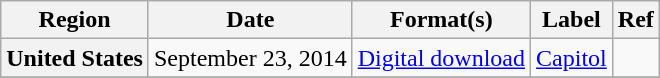<table class="wikitable plainrowheaders">
<tr>
<th scope="col">Region</th>
<th scope="col">Date</th>
<th scope="col">Format(s)</th>
<th scope="col">Label</th>
<th scope="col">Ref</th>
</tr>
<tr>
<th scope="row">United States</th>
<td>September 23, 2014</td>
<td><a href='#'>Digital download</a></td>
<td><a href='#'>Capitol</a></td>
<td></td>
</tr>
<tr>
</tr>
</table>
